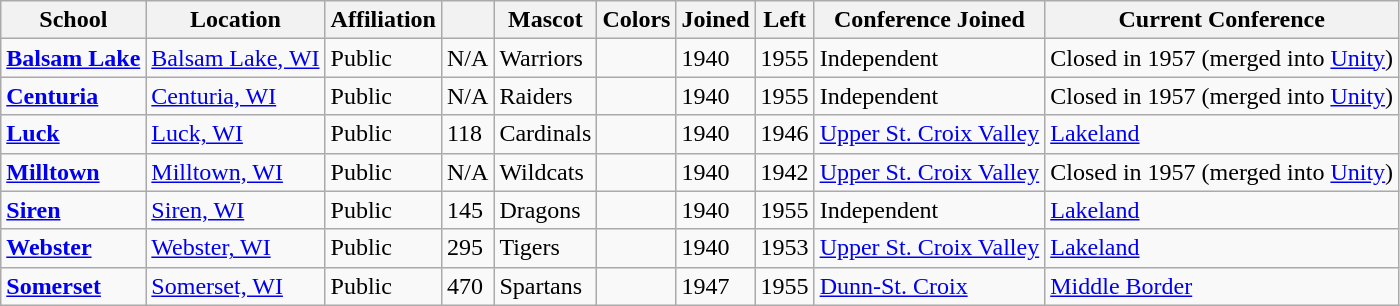<table class="wikitable sortable">
<tr>
<th>School</th>
<th>Location</th>
<th>Affiliation</th>
<th></th>
<th>Mascot</th>
<th>Colors</th>
<th>Joined</th>
<th>Left</th>
<th>Conference Joined</th>
<th>Current Conference</th>
</tr>
<tr>
<td><a href='#'><strong>Balsam Lake</strong></a></td>
<td><a href='#'>Balsam Lake, WI</a></td>
<td>Public</td>
<td>N/A</td>
<td>Warriors</td>
<td> </td>
<td>1940</td>
<td>1955</td>
<td>Independent</td>
<td>Closed in 1957 (merged into <a href='#'>Unity</a>)</td>
</tr>
<tr>
<td><a href='#'><strong>Centuria</strong></a></td>
<td><a href='#'>Centuria, WI</a></td>
<td>Public</td>
<td>N/A</td>
<td>Raiders</td>
<td> </td>
<td>1940</td>
<td>1955</td>
<td>Independent</td>
<td>Closed in 1957 (merged into <a href='#'>Unity</a>)</td>
</tr>
<tr>
<td><a href='#'><strong>Luck</strong></a></td>
<td><a href='#'>Luck, WI</a></td>
<td>Public</td>
<td>118</td>
<td>Cardinals</td>
<td> </td>
<td>1940</td>
<td>1946</td>
<td><a href='#'>Upper St. Croix Valley</a></td>
<td><a href='#'>Lakeland</a></td>
</tr>
<tr>
<td><a href='#'><strong>Milltown</strong></a></td>
<td><a href='#'>Milltown, WI</a></td>
<td>Public</td>
<td>N/A</td>
<td>Wildcats</td>
<td> </td>
<td>1940</td>
<td>1942</td>
<td><a href='#'>Upper St. Croix Valley</a></td>
<td>Closed in 1957 (merged into <a href='#'>Unity</a>)</td>
</tr>
<tr>
<td><a href='#'><strong>Siren</strong></a></td>
<td><a href='#'>Siren, WI</a></td>
<td>Public</td>
<td>145</td>
<td>Dragons</td>
<td> </td>
<td>1940</td>
<td>1955</td>
<td>Independent</td>
<td><a href='#'>Lakeland</a></td>
</tr>
<tr>
<td><a href='#'><strong>Webster</strong></a></td>
<td><a href='#'>Webster, WI</a></td>
<td>Public</td>
<td>295</td>
<td>Tigers</td>
<td> </td>
<td>1940</td>
<td>1953</td>
<td><a href='#'>Upper St. Croix Valley</a></td>
<td><a href='#'>Lakeland</a></td>
</tr>
<tr>
<td><a href='#'><strong>Somerset</strong></a></td>
<td><a href='#'>Somerset, WI</a></td>
<td>Public</td>
<td>470</td>
<td>Spartans</td>
<td> </td>
<td>1947</td>
<td>1955</td>
<td><a href='#'>Dunn-St. Croix</a></td>
<td><a href='#'>Middle Border</a></td>
</tr>
</table>
